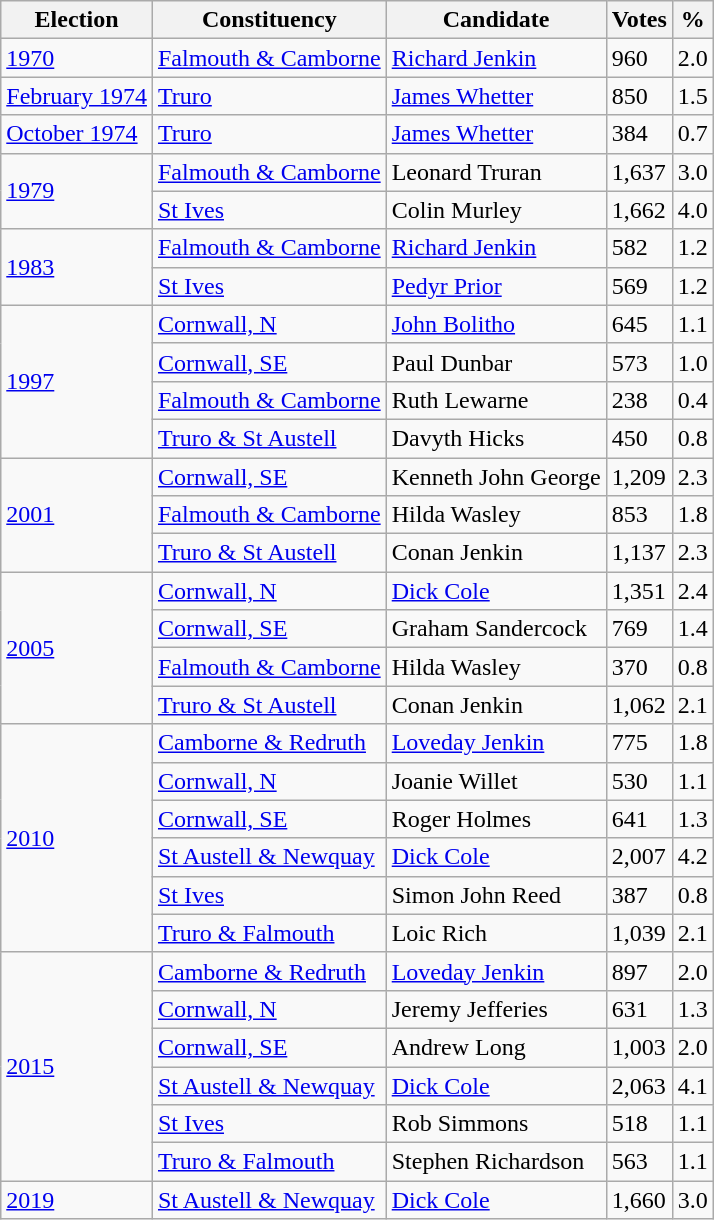<table class="wikitable">
<tr>
<th>Election</th>
<th>Constituency</th>
<th>Candidate</th>
<th>Votes</th>
<th>%</th>
</tr>
<tr>
<td><a href='#'>1970</a></td>
<td><a href='#'>Falmouth & Camborne</a></td>
<td><a href='#'>Richard Jenkin</a></td>
<td>960</td>
<td>2.0</td>
</tr>
<tr>
<td><a href='#'>February 1974</a></td>
<td><a href='#'>Truro</a></td>
<td><a href='#'>James Whetter</a></td>
<td>850</td>
<td>1.5</td>
</tr>
<tr>
<td><a href='#'>October 1974</a></td>
<td><a href='#'>Truro</a></td>
<td><a href='#'>James Whetter</a></td>
<td>384</td>
<td>0.7</td>
</tr>
<tr>
<td rowspan="2"><a href='#'>1979</a></td>
<td><a href='#'>Falmouth & Camborne</a></td>
<td>Leonard Truran</td>
<td>1,637</td>
<td>3.0</td>
</tr>
<tr>
<td><a href='#'>St Ives</a></td>
<td>Colin Murley</td>
<td>1,662</td>
<td>4.0</td>
</tr>
<tr>
<td rowspan="2"><a href='#'>1983</a></td>
<td><a href='#'>Falmouth & Camborne</a></td>
<td><a href='#'>Richard Jenkin</a></td>
<td>582</td>
<td>1.2</td>
</tr>
<tr>
<td><a href='#'>St Ives</a></td>
<td><a href='#'>Pedyr Prior</a></td>
<td>569</td>
<td>1.2</td>
</tr>
<tr>
<td rowspan="4"><a href='#'>1997</a></td>
<td><a href='#'>Cornwall, N</a></td>
<td><a href='#'>John Bolitho</a></td>
<td>645</td>
<td>1.1</td>
</tr>
<tr>
<td><a href='#'>Cornwall, SE</a></td>
<td>Paul Dunbar</td>
<td>573</td>
<td>1.0</td>
</tr>
<tr>
<td><a href='#'>Falmouth & Camborne</a></td>
<td>Ruth Lewarne</td>
<td>238</td>
<td>0.4</td>
</tr>
<tr>
<td><a href='#'>Truro & St Austell</a></td>
<td>Davyth Hicks</td>
<td>450</td>
<td>0.8</td>
</tr>
<tr>
<td rowspan="3"><a href='#'>2001</a></td>
<td><a href='#'>Cornwall, SE</a></td>
<td>Kenneth John George</td>
<td>1,209</td>
<td>2.3</td>
</tr>
<tr>
<td><a href='#'>Falmouth & Camborne</a></td>
<td>Hilda Wasley</td>
<td>853</td>
<td>1.8</td>
</tr>
<tr>
<td><a href='#'>Truro & St Austell</a></td>
<td>Conan Jenkin</td>
<td>1,137</td>
<td>2.3</td>
</tr>
<tr>
<td rowspan="4"><a href='#'>2005</a></td>
<td><a href='#'>Cornwall, N</a></td>
<td><a href='#'>Dick Cole</a></td>
<td>1,351</td>
<td>2.4</td>
</tr>
<tr>
<td><a href='#'>Cornwall, SE</a></td>
<td>Graham Sandercock</td>
<td>769</td>
<td>1.4</td>
</tr>
<tr>
<td><a href='#'>Falmouth & Camborne</a></td>
<td>Hilda Wasley</td>
<td>370</td>
<td>0.8</td>
</tr>
<tr>
<td><a href='#'>Truro & St Austell</a></td>
<td>Conan Jenkin</td>
<td>1,062</td>
<td>2.1</td>
</tr>
<tr>
<td rowspan="6"><a href='#'>2010</a></td>
<td><a href='#'>Camborne & Redruth</a></td>
<td><a href='#'>Loveday Jenkin</a></td>
<td>775</td>
<td>1.8</td>
</tr>
<tr>
<td><a href='#'>Cornwall, N</a></td>
<td>Joanie Willet</td>
<td>530</td>
<td>1.1</td>
</tr>
<tr>
<td><a href='#'>Cornwall, SE</a></td>
<td>Roger Holmes</td>
<td>641</td>
<td>1.3</td>
</tr>
<tr>
<td><a href='#'>St Austell & Newquay</a></td>
<td><a href='#'>Dick Cole</a></td>
<td>2,007</td>
<td>4.2</td>
</tr>
<tr>
<td><a href='#'>St Ives</a></td>
<td>Simon John Reed</td>
<td>387</td>
<td>0.8</td>
</tr>
<tr>
<td><a href='#'>Truro & Falmouth</a></td>
<td>Loic Rich</td>
<td>1,039</td>
<td>2.1</td>
</tr>
<tr>
<td rowspan="6"><a href='#'>2015</a></td>
<td><a href='#'>Camborne & Redruth</a></td>
<td><a href='#'>Loveday Jenkin</a></td>
<td>897</td>
<td>2.0</td>
</tr>
<tr>
<td><a href='#'>Cornwall, N</a></td>
<td>Jeremy Jefferies</td>
<td>631</td>
<td>1.3</td>
</tr>
<tr>
<td><a href='#'>Cornwall, SE</a></td>
<td>Andrew Long</td>
<td>1,003</td>
<td>2.0</td>
</tr>
<tr>
<td><a href='#'>St Austell & Newquay</a></td>
<td><a href='#'>Dick Cole</a></td>
<td>2,063</td>
<td>4.1</td>
</tr>
<tr>
<td><a href='#'>St Ives</a></td>
<td>Rob Simmons</td>
<td>518</td>
<td>1.1</td>
</tr>
<tr>
<td><a href='#'>Truro & Falmouth</a></td>
<td>Stephen Richardson</td>
<td>563</td>
<td>1.1</td>
</tr>
<tr>
<td><a href='#'>2019</a></td>
<td><a href='#'>St Austell & Newquay</a></td>
<td><a href='#'>Dick Cole</a></td>
<td>1,660</td>
<td>3.0</td>
</tr>
</table>
